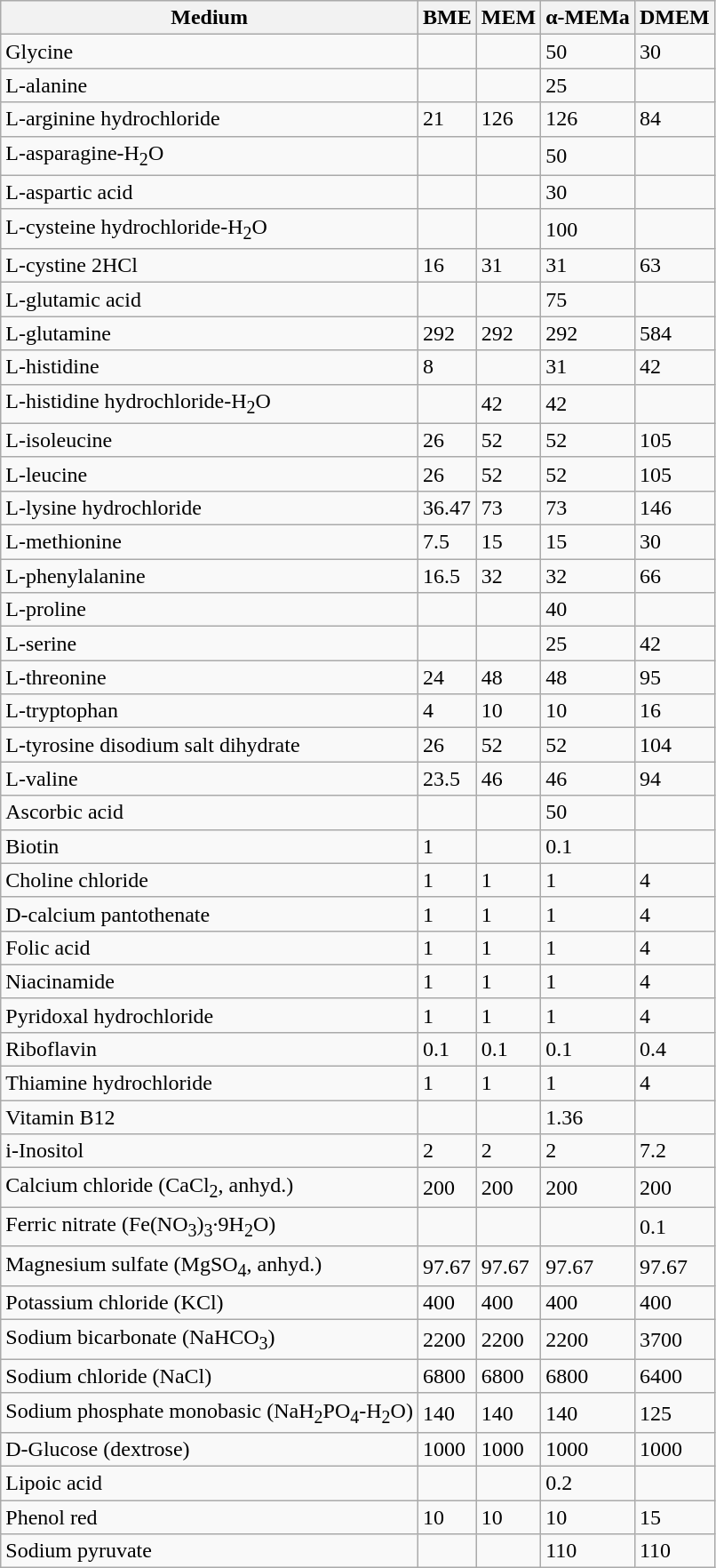<table class="wikitable sortable mw-collapsible">
<tr>
<th>Medium</th>
<th>BME</th>
<th>MEM</th>
<th>α-MEMa</th>
<th>DMEM</th>
</tr>
<tr>
<td>Glycine</td>
<td></td>
<td></td>
<td>50</td>
<td>30</td>
</tr>
<tr>
<td>L-alanine</td>
<td></td>
<td></td>
<td>25</td>
<td></td>
</tr>
<tr>
<td>L-arginine hydrochloride</td>
<td>21</td>
<td>126</td>
<td>126</td>
<td>84</td>
</tr>
<tr>
<td>L-asparagine-H<sub>2</sub>O</td>
<td></td>
<td></td>
<td>50</td>
<td></td>
</tr>
<tr>
<td>L-aspartic acid</td>
<td></td>
<td></td>
<td>30</td>
<td></td>
</tr>
<tr>
<td>L-cysteine hydrochloride-H<sub>2</sub>O</td>
<td></td>
<td></td>
<td>100</td>
<td></td>
</tr>
<tr>
<td>L-cystine 2HCl</td>
<td>16</td>
<td>31</td>
<td>31</td>
<td>63</td>
</tr>
<tr>
<td>L-glutamic acid</td>
<td></td>
<td></td>
<td>75</td>
<td></td>
</tr>
<tr>
<td>L-glutamine</td>
<td>292</td>
<td>292</td>
<td>292</td>
<td>584</td>
</tr>
<tr>
<td>L-histidine</td>
<td>8</td>
<td></td>
<td>31</td>
<td>42</td>
</tr>
<tr>
<td>L-histidine hydrochloride-H<sub>2</sub>O</td>
<td></td>
<td>42</td>
<td>42</td>
<td></td>
</tr>
<tr>
<td>L-isoleucine</td>
<td>26</td>
<td>52</td>
<td>52</td>
<td>105</td>
</tr>
<tr>
<td>L-leucine</td>
<td>26</td>
<td>52</td>
<td>52</td>
<td>105</td>
</tr>
<tr>
<td>L-lysine hydrochloride</td>
<td>36.47</td>
<td>73</td>
<td>73</td>
<td>146</td>
</tr>
<tr>
<td>L-methionine</td>
<td>7.5</td>
<td>15</td>
<td>15</td>
<td>30</td>
</tr>
<tr>
<td>L-phenylalanine</td>
<td>16.5</td>
<td>32</td>
<td>32</td>
<td>66</td>
</tr>
<tr>
<td>L-proline</td>
<td></td>
<td></td>
<td>40</td>
<td></td>
</tr>
<tr>
<td>L-serine</td>
<td></td>
<td></td>
<td>25</td>
<td>42</td>
</tr>
<tr>
<td>L-threonine</td>
<td>24</td>
<td>48</td>
<td>48</td>
<td>95</td>
</tr>
<tr>
<td>L-tryptophan</td>
<td>4</td>
<td>10</td>
<td>10</td>
<td>16</td>
</tr>
<tr>
<td>L-tyrosine disodium salt dihydrate</td>
<td>26</td>
<td>52</td>
<td>52</td>
<td>104</td>
</tr>
<tr>
<td>L-valine</td>
<td>23.5</td>
<td>46</td>
<td>46</td>
<td>94</td>
</tr>
<tr>
<td>Ascorbic acid</td>
<td></td>
<td></td>
<td>50</td>
<td></td>
</tr>
<tr>
<td>Biotin</td>
<td>1</td>
<td></td>
<td>0.1</td>
<td></td>
</tr>
<tr>
<td>Choline chloride</td>
<td>1</td>
<td>1</td>
<td>1</td>
<td>4</td>
</tr>
<tr>
<td>D-calcium pantothenate</td>
<td>1</td>
<td>1</td>
<td>1</td>
<td>4</td>
</tr>
<tr>
<td>Folic acid</td>
<td>1</td>
<td>1</td>
<td>1</td>
<td>4</td>
</tr>
<tr>
<td>Niacinamide</td>
<td>1</td>
<td>1</td>
<td>1</td>
<td>4</td>
</tr>
<tr>
<td>Pyridoxal hydrochloride</td>
<td>1</td>
<td>1</td>
<td>1</td>
<td>4</td>
</tr>
<tr>
<td>Riboflavin</td>
<td>0.1</td>
<td>0.1</td>
<td>0.1</td>
<td>0.4</td>
</tr>
<tr>
<td>Thiamine hydrochloride</td>
<td>1</td>
<td>1</td>
<td>1</td>
<td>4</td>
</tr>
<tr>
<td>Vitamin B12</td>
<td></td>
<td></td>
<td>1.36</td>
<td></td>
</tr>
<tr>
<td>i-Inositol</td>
<td>2</td>
<td>2</td>
<td>2</td>
<td>7.2</td>
</tr>
<tr>
<td>Calcium chloride (CaCl<sub>2</sub>, anhyd.)</td>
<td>200</td>
<td>200</td>
<td>200</td>
<td>200</td>
</tr>
<tr>
<td>Ferric nitrate (Fe(NO<sub>3</sub>)<sub>3</sub>·9H<sub>2</sub>O)</td>
<td></td>
<td></td>
<td></td>
<td>0.1</td>
</tr>
<tr>
<td>Magnesium sulfate (MgSO<sub>4</sub>, anhyd.)</td>
<td>97.67</td>
<td>97.67</td>
<td>97.67</td>
<td>97.67</td>
</tr>
<tr>
<td>Potassium chloride (KCl)</td>
<td>400</td>
<td>400</td>
<td>400</td>
<td>400</td>
</tr>
<tr>
<td>Sodium bicarbonate (NaHCO<sub>3</sub>)</td>
<td>2200</td>
<td>2200</td>
<td>2200</td>
<td>3700</td>
</tr>
<tr>
<td>Sodium chloride (NaCl)</td>
<td>6800</td>
<td>6800</td>
<td>6800</td>
<td>6400</td>
</tr>
<tr>
<td>Sodium phosphate monobasic (NaH<sub>2</sub>PO<sub>4</sub>-H<sub>2</sub>O)</td>
<td>140</td>
<td>140</td>
<td>140</td>
<td>125</td>
</tr>
<tr>
<td>D-Glucose (dextrose)</td>
<td>1000</td>
<td>1000</td>
<td>1000</td>
<td>1000</td>
</tr>
<tr>
<td>Lipoic acid</td>
<td></td>
<td></td>
<td>0.2</td>
<td></td>
</tr>
<tr>
<td>Phenol red</td>
<td>10</td>
<td>10</td>
<td>10</td>
<td>15</td>
</tr>
<tr>
<td>Sodium pyruvate</td>
<td></td>
<td></td>
<td>110</td>
<td>110</td>
</tr>
</table>
